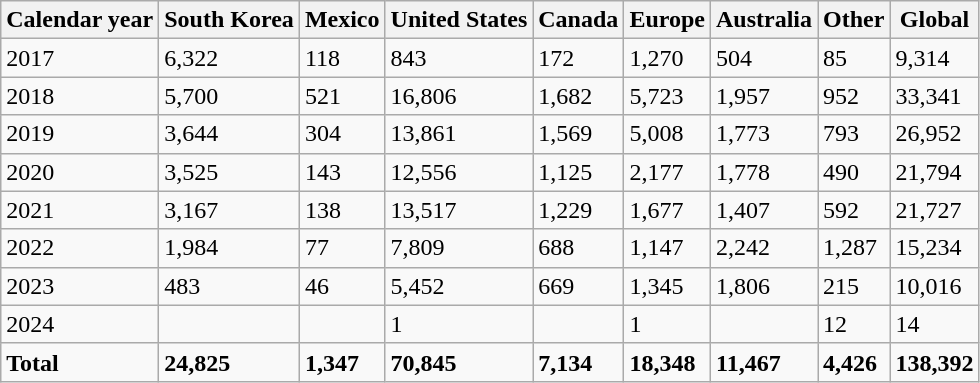<table class="wikitable">
<tr>
<th>Calendar year</th>
<th>South Korea</th>
<th>Mexico</th>
<th>United States</th>
<th>Canada</th>
<th>Europe</th>
<th>Australia</th>
<th>Other</th>
<th>Global</th>
</tr>
<tr>
<td>2017</td>
<td>6,322</td>
<td>118</td>
<td>843</td>
<td>172</td>
<td>1,270</td>
<td>504</td>
<td>85</td>
<td>9,314</td>
</tr>
<tr>
<td>2018</td>
<td>5,700</td>
<td>521</td>
<td>16,806</td>
<td>1,682</td>
<td>5,723</td>
<td>1,957</td>
<td>952</td>
<td>33,341</td>
</tr>
<tr>
<td>2019</td>
<td>3,644</td>
<td>304</td>
<td>13,861</td>
<td>1,569</td>
<td>5,008</td>
<td>1,773</td>
<td>793</td>
<td>26,952</td>
</tr>
<tr>
<td>2020</td>
<td>3,525</td>
<td>143</td>
<td>12,556</td>
<td>1,125</td>
<td>2,177</td>
<td>1,778</td>
<td>490</td>
<td>21,794</td>
</tr>
<tr>
<td>2021</td>
<td>3,167</td>
<td>138</td>
<td>13,517</td>
<td>1,229</td>
<td>1,677</td>
<td>1,407</td>
<td>592</td>
<td>21,727</td>
</tr>
<tr>
<td>2022</td>
<td>1,984</td>
<td>77</td>
<td>7,809</td>
<td>688</td>
<td>1,147</td>
<td>2,242</td>
<td>1,287</td>
<td>15,234</td>
</tr>
<tr>
<td>2023</td>
<td>483</td>
<td>46</td>
<td>5,452</td>
<td>669</td>
<td>1,345</td>
<td>1,806</td>
<td>215</td>
<td>10,016</td>
</tr>
<tr>
<td>2024</td>
<td></td>
<td></td>
<td>1</td>
<td></td>
<td>1</td>
<td></td>
<td>12</td>
<td>14</td>
</tr>
<tr>
<td><strong>Total</strong></td>
<td><strong>24,825</strong></td>
<td><strong>1,347</strong></td>
<td><strong>70,845</strong></td>
<td><strong>7,134</strong></td>
<td><strong>18,348</strong></td>
<td><strong>11,467</strong></td>
<td><strong>4,426</strong></td>
<td><strong>138,392</strong></td>
</tr>
</table>
